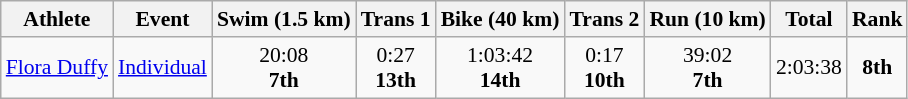<table class="wikitable" style="font-size:90%">
<tr>
<th>Athlete</th>
<th>Event</th>
<th>Swim (1.5 km)</th>
<th>Trans 1</th>
<th>Bike (40 km)</th>
<th>Trans 2</th>
<th>Run (10 km)</th>
<th>Total</th>
<th>Rank</th>
</tr>
<tr>
<td><a href='#'>Flora Duffy</a></td>
<td><a href='#'>Individual</a></td>
<td align=center>20:08<br><strong>7th</strong></td>
<td align=center>0:27<br><strong>13th</strong></td>
<td align=center>1:03:42<br><strong>14th</strong></td>
<td align=center>0:17<br><strong>10th</strong></td>
<td align=center>39:02<br><strong>7th</strong></td>
<td align=center>2:03:38</td>
<td align=center><strong>8th</strong></td>
</tr>
</table>
